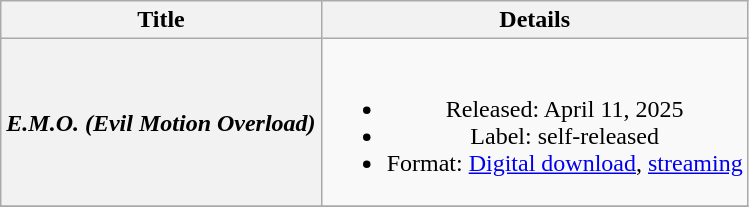<table class="wikitable plainrowheaders" style="text-align:center;">
<tr>
<th scope="col">Title</th>
<th scope="col">Details</th>
</tr>
<tr>
<th scope="row"><em>E.M.O. (Evil Motion Overload)</em></th>
<td><br><ul><li>Released: April 11, 2025</li><li>Label: self-released</li><li>Format: <a href='#'>Digital download</a>, <a href='#'>streaming</a></li></ul></td>
</tr>
<tr>
</tr>
</table>
